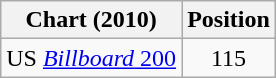<table class="wikitable">
<tr>
<th>Chart (2010)</th>
<th>Position</th>
</tr>
<tr>
<td>US <a href='#'><em>Billboard</em> 200</a></td>
<td style="text-align:center;">115</td>
</tr>
</table>
